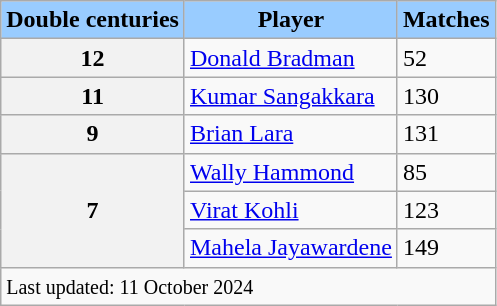<table class="wikitable">
<tr style="background:#9cf; text-align:center;">
<td><strong>Double centuries</strong></td>
<td><strong>Player</strong></td>
<td><strong>Matches</strong></td>
</tr>
<tr>
<th>12</th>
<td> <a href='#'>Donald Bradman</a></td>
<td>52</td>
</tr>
<tr>
<th>11</th>
<td> <a href='#'>Kumar Sangakkara</a></td>
<td>130</td>
</tr>
<tr>
<th>9</th>
<td> <a href='#'>Brian Lara</a></td>
<td>131</td>
</tr>
<tr>
<th rowspan="3" style="vertical-align:middle;">7</th>
<td> <a href='#'>Wally Hammond</a></td>
<td>85</td>
</tr>
<tr>
<td> <a href='#'>Virat Kohli</a></td>
<td>123</td>
</tr>
<tr>
<td> <a href='#'>Mahela Jayawardene</a></td>
<td>149</td>
</tr>
<tr>
<td colspan="3"><small>Last updated: 11 October 2024</small></td>
</tr>
</table>
